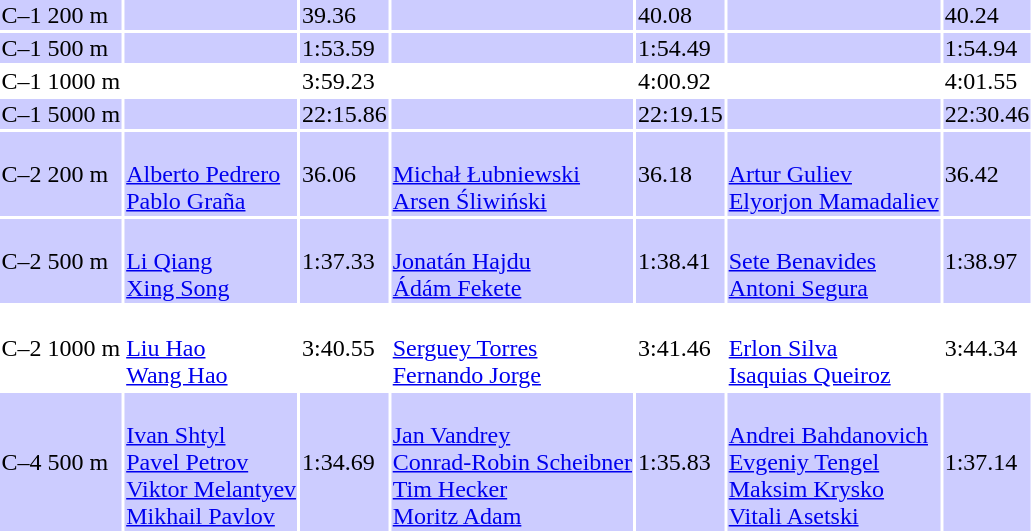<table>
<tr bgcolor=ccccff>
<td>C–1 200 m<br></td>
<td></td>
<td>39.36</td>
<td></td>
<td>40.08</td>
<td></td>
<td>40.24</td>
</tr>
<tr bgcolor=ccccff>
<td>C–1 500 m<br></td>
<td></td>
<td>1:53.59</td>
<td></td>
<td>1:54.49</td>
<td></td>
<td>1:54.94</td>
</tr>
<tr>
<td>C–1 1000 m<br></td>
<td></td>
<td>3:59.23</td>
<td></td>
<td>4:00.92</td>
<td></td>
<td>4:01.55</td>
</tr>
<tr bgcolor=ccccff>
<td>C–1 5000 m<br></td>
<td></td>
<td>22:15.86</td>
<td></td>
<td>22:19.15</td>
<td></td>
<td>22:30.46</td>
</tr>
<tr bgcolor=ccccff>
<td>C–2 200 m<br></td>
<td><br><a href='#'>Alberto Pedrero</a><br><a href='#'>Pablo Graña</a></td>
<td>36.06</td>
<td><br><a href='#'>Michał Łubniewski</a><br><a href='#'>Arsen Śliwiński</a></td>
<td>36.18</td>
<td><br><a href='#'>Artur Guliev</a><br><a href='#'>Elyorjon Mamadaliev</a></td>
<td>36.42</td>
</tr>
<tr bgcolor=ccccff>
<td>C–2 500 m<br></td>
<td><br><a href='#'>Li Qiang</a><br><a href='#'>Xing Song</a></td>
<td>1:37.33</td>
<td><br><a href='#'>Jonatán Hajdu</a><br><a href='#'>Ádám Fekete</a></td>
<td>1:38.41</td>
<td><br><a href='#'>Sete Benavides</a><br><a href='#'>Antoni Segura</a></td>
<td>1:38.97</td>
</tr>
<tr>
<td>C–2 1000 m<br></td>
<td><br><a href='#'>Liu Hao</a><br><a href='#'>Wang Hao</a></td>
<td>3:40.55</td>
<td><br><a href='#'>Serguey Torres</a><br><a href='#'>Fernando Jorge</a></td>
<td>3:41.46</td>
<td><br><a href='#'>Erlon Silva</a><br><a href='#'>Isaquias Queiroz</a></td>
<td>3:44.34</td>
</tr>
<tr bgcolor=ccccff>
<td>C–4 500 m<br></td>
<td><br><a href='#'>Ivan Shtyl</a><br><a href='#'>Pavel Petrov</a><br><a href='#'>Viktor Melantyev</a><br><a href='#'>Mikhail Pavlov</a></td>
<td>1:34.69</td>
<td><br><a href='#'>Jan Vandrey</a><br><a href='#'>Conrad-Robin Scheibner</a><br><a href='#'>Tim Hecker</a><br><a href='#'>Moritz Adam</a></td>
<td>1:35.83</td>
<td><br><a href='#'>Andrei Bahdanovich</a><br><a href='#'>Evgeniy Tengel</a><br><a href='#'>Maksim Krysko</a><br><a href='#'>Vitali Asetski</a></td>
<td>1:37.14</td>
</tr>
</table>
